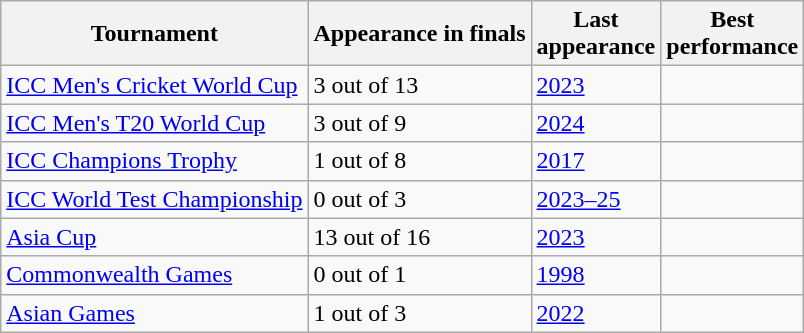<table class="wikitable sortable" style="text-align:left;">
<tr>
<th>Tournament</th>
<th data-sort-type="number">Appearance in finals</th>
<th>Last<br>appearance</th>
<th>Best<br>performance</th>
</tr>
<tr>
<td><a href='#'>ICC Men's Cricket World Cup</a></td>
<td>3 out of 13</td>
<td><a href='#'>2023</a></td>
<td></td>
</tr>
<tr>
<td><a href='#'>ICC Men's T20 World Cup</a></td>
<td>3 out of 9</td>
<td><a href='#'>2024</a></td>
<td></td>
</tr>
<tr>
<td><a href='#'>ICC Champions Trophy</a></td>
<td>1 out of 8</td>
<td><a href='#'>2017</a></td>
<td></td>
</tr>
<tr>
<td><a href='#'>ICC World Test Championship</a></td>
<td>0 out of 3</td>
<td><a href='#'>2023–25</a></td>
<td></td>
</tr>
<tr>
<td><a href='#'>Asia Cup</a></td>
<td>13 out of 16</td>
<td><a href='#'>2023</a></td>
<td></td>
</tr>
<tr>
<td><a href='#'>Commonwealth Games</a></td>
<td>0 out of 1</td>
<td><a href='#'>1998</a></td>
<td></td>
</tr>
<tr>
<td><a href='#'>Asian Games</a></td>
<td>1 out of 3</td>
<td><a href='#'>2022</a></td>
<td></td>
</tr>
</table>
